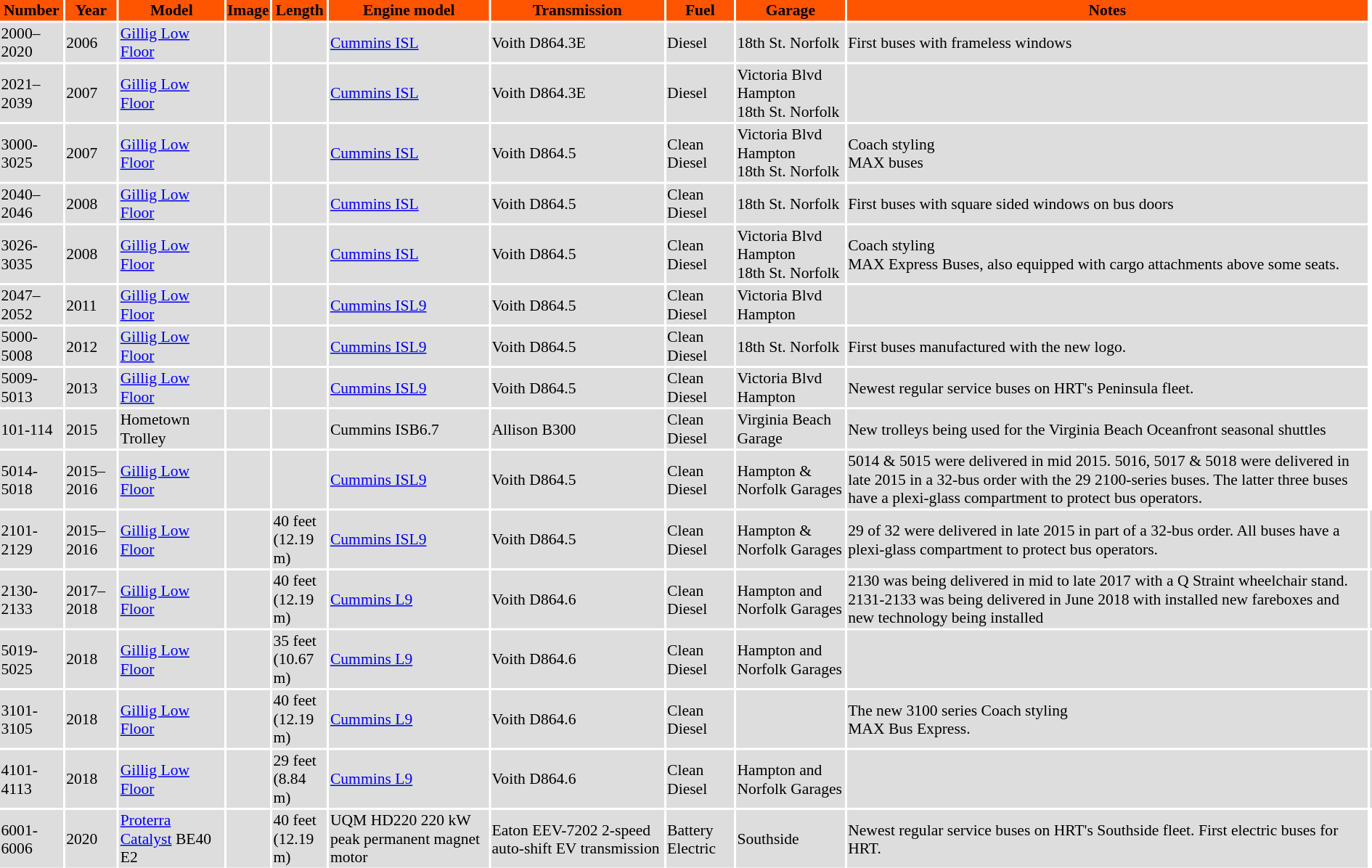<table class="toccolours sortable" style="font-size: 90%;">
<tr style="background:#f50;">
<th>Number</th>
<th>Year</th>
<th>Model</th>
<th>Image</th>
<th>Length</th>
<th>Engine model</th>
<th>Transmission</th>
<th>Fuel</th>
<th>Garage</th>
<th>Notes</th>
</tr>
<tr style="background:#ddd;">
<td>2000–2020</td>
<td>2006</td>
<td><a href='#'>Gillig Low Floor</a></td>
<td></td>
<td></td>
<td><a href='#'>Cummins ISL</a></td>
<td>Voith D864.3E</td>
<td>Diesel</td>
<td>18th St. Norfolk</td>
<td>First buses with frameless windows</td>
</tr>
<tr style="background:#ddd;">
<td>2021–2039</td>
<td>2007</td>
<td><a href='#'>Gillig Low Floor</a></td>
<td></td>
<td></td>
<td><a href='#'>Cummins ISL</a></td>
<td>Voith D864.3E</td>
<td>Diesel</td>
<td>Victoria Blvd Hampton<br>18th St. Norfolk</td>
<td></td>
</tr>
<tr style="background:#ddd;">
<td>3000-3025</td>
<td>2007</td>
<td><a href='#'>Gillig Low Floor</a></td>
<td></td>
<td></td>
<td><a href='#'>Cummins ISL</a></td>
<td>Voith D864.5</td>
<td>Clean Diesel</td>
<td>Victoria Blvd Hampton<br>18th St. Norfolk</td>
<td>Coach styling<br>MAX buses</td>
</tr>
<tr style="background:#ddd;">
<td>2040–2046</td>
<td>2008</td>
<td><a href='#'>Gillig Low Floor</a></td>
<td></td>
<td></td>
<td><a href='#'>Cummins ISL</a></td>
<td>Voith D864.5</td>
<td>Clean Diesel</td>
<td>18th St. Norfolk</td>
<td>First buses with square sided windows on bus doors</td>
</tr>
<tr style="background:#ddd;">
<td>3026-3035</td>
<td>2008</td>
<td><a href='#'>Gillig Low Floor</a></td>
<td></td>
<td></td>
<td><a href='#'>Cummins ISL</a></td>
<td>Voith D864.5</td>
<td>Clean Diesel</td>
<td>Victoria Blvd Hampton<br>18th St. Norfolk</td>
<td>Coach styling<br>MAX Express Buses, also equipped with cargo attachments above some seats.</td>
</tr>
<tr style="background:#ddd;">
<td>2047–2052</td>
<td>2011</td>
<td><a href='#'>Gillig Low Floor</a></td>
<td></td>
<td></td>
<td><a href='#'>Cummins ISL9</a></td>
<td>Voith D864.5</td>
<td>Clean Diesel</td>
<td>Victoria Blvd Hampton</td>
<td></td>
</tr>
<tr style="background:#ddd;">
<td>5000-5008</td>
<td>2012</td>
<td><a href='#'>Gillig Low Floor</a></td>
<td></td>
<td></td>
<td><a href='#'>Cummins ISL9</a></td>
<td>Voith D864.5</td>
<td>Clean Diesel</td>
<td>18th St. Norfolk</td>
<td>First buses manufactured with the new logo.</td>
</tr>
<tr style="background:#ddd;">
<td>5009-5013</td>
<td>2013</td>
<td><a href='#'>Gillig Low Floor</a></td>
<td></td>
<td></td>
<td><a href='#'>Cummins ISL9</a></td>
<td>Voith D864.5</td>
<td>Clean Diesel</td>
<td>Victoria Blvd Hampton</td>
<td>Newest regular service buses on HRT's Peninsula fleet.</td>
</tr>
<tr style="background:#ddd;">
<td>101-114</td>
<td>2015</td>
<td>Hometown Trolley</td>
<td></td>
<td></td>
<td>Cummins ISB6.7</td>
<td>Allison B300</td>
<td>Clean Diesel</td>
<td>Virginia Beach Garage</td>
<td>New trolleys being used for the Virginia Beach Oceanfront seasonal shuttles</td>
</tr>
<tr style="background:#ddd;">
<td>5014-5018</td>
<td>2015–2016</td>
<td><a href='#'>Gillig Low Floor</a></td>
<td></td>
<td></td>
<td><a href='#'>Cummins ISL9</a></td>
<td>Voith D864.5</td>
<td>Clean Diesel</td>
<td>Hampton & Norfolk Garages</td>
<td>5014 & 5015 were delivered in mid 2015. 5016, 5017 & 5018 were delivered in late 2015 in a 32-bus order with the 29 2100-series buses. The latter three buses have a plexi-glass compartment to protect bus operators.</td>
</tr>
<tr style="background:#ddd;">
<td>2101-2129</td>
<td>2015–2016</td>
<td><a href='#'>Gillig Low Floor</a></td>
<td></td>
<td>40 feet<br>(12.19 m)</td>
<td><a href='#'>Cummins ISL9</a></td>
<td>Voith D864.5</td>
<td>Clean Diesel</td>
<td>Hampton & Norfolk Garages</td>
<td>29 of 32 were delivered in late 2015 in part of a 32-bus order. All buses have a plexi-glass compartment to protect bus operators.</td>
<td></td>
</tr>
<tr style="background:#ddd;">
<td>2130-2133</td>
<td>2017–2018</td>
<td><a href='#'>Gillig Low Floor</a></td>
<td></td>
<td>40 feet<br>(12.19 m)</td>
<td><a href='#'>Cummins L9</a></td>
<td>Voith D864.6</td>
<td>Clean Diesel</td>
<td>Hampton and Norfolk Garages</td>
<td>2130 was being delivered in mid to late 2017 with a Q Straint wheelchair stand. 2131-2133 was being delivered in June 2018 with installed new fareboxes and new technology being installed</td>
<td></td>
</tr>
<tr style="background:#ddd;">
<td>5019-5025</td>
<td>2018</td>
<td><a href='#'>Gillig Low Floor</a></td>
<td></td>
<td>35 feet<br>(10.67 m)</td>
<td><a href='#'>Cummins L9</a></td>
<td>Voith D864.6</td>
<td>Clean Diesel</td>
<td>Hampton and Norfolk Garages</td>
<td></td>
<td></td>
</tr>
<tr style="background:#ddd;">
<td>3101-3105</td>
<td>2018</td>
<td><a href='#'>Gillig Low Floor</a></td>
<td></td>
<td>40 feet<br>(12.19 m)</td>
<td><a href='#'>Cummins L9</a></td>
<td>Voith D864.6</td>
<td>Clean Diesel</td>
<td></td>
<td>The new 3100 series Coach styling <br> MAX Bus Express.</td>
<td></td>
</tr>
<tr style="background:#ddd;">
<td>4101-4113</td>
<td>2018</td>
<td><a href='#'>Gillig Low Floor</a></td>
<td></td>
<td>29 feet<br>(8.84 m)</td>
<td><a href='#'>Cummins L9</a></td>
<td>Voith D864.6</td>
<td>Clean Diesel</td>
<td>Hampton and Norfolk Garages</td>
<td></td>
<td></td>
</tr>
<tr style="background:#ddd;">
<td>6001-6006</td>
<td>2020</td>
<td><a href='#'>Proterra</a> <a href='#'>Catalyst</a> BE40 E2</td>
<td></td>
<td>40 feet<br>(12.19 m)</td>
<td>UQM HD220 220 kW peak permanent magnet motor</td>
<td>Eaton EEV-7202 2-speed auto-shift EV transmission</td>
<td>Battery Electric</td>
<td>Southside</td>
<td>Newest regular service buses on HRT's Southside fleet. First electric buses for HRT.</td>
</tr>
</table>
